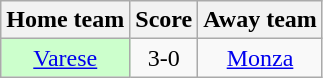<table class="wikitable" style="text-align: center">
<tr>
<th>Home team</th>
<th>Score</th>
<th>Away team</th>
</tr>
<tr>
<td bgcolor="ccffcc"><a href='#'>Varese</a></td>
<td>3-0</td>
<td><a href='#'>Monza</a></td>
</tr>
</table>
